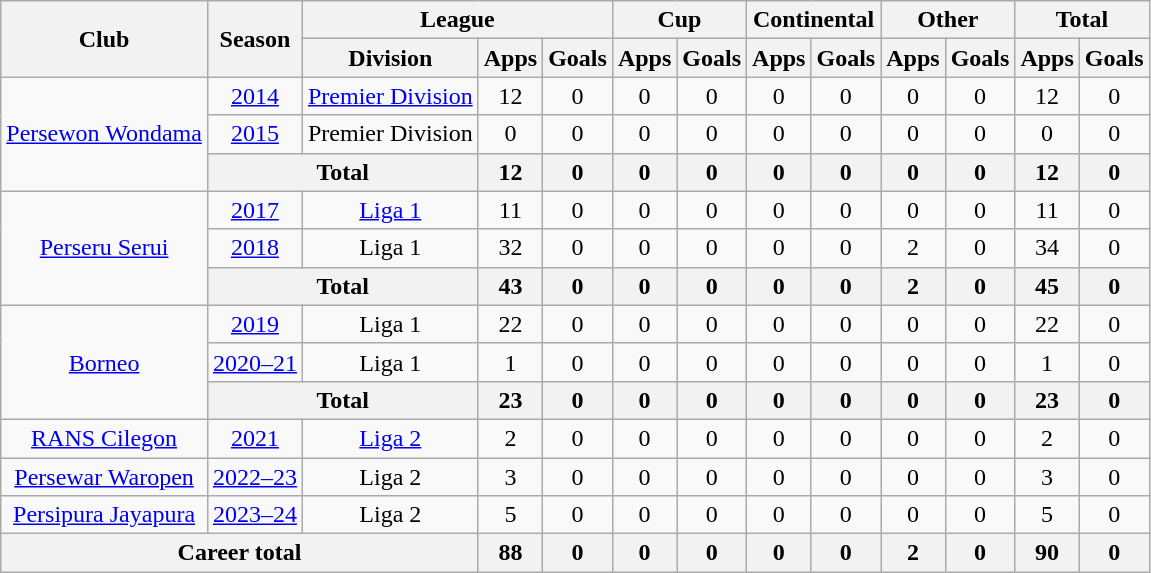<table class="wikitable" style="text-align:center">
<tr>
<th rowspan="2">Club</th>
<th rowspan="2">Season</th>
<th colspan="3">League</th>
<th colspan="2">Cup</th>
<th colspan="2">Continental</th>
<th colspan="2">Other</th>
<th colspan="2">Total</th>
</tr>
<tr>
<th>Division</th>
<th>Apps</th>
<th>Goals</th>
<th>Apps</th>
<th>Goals</th>
<th>Apps</th>
<th>Goals</th>
<th>Apps</th>
<th>Goals</th>
<th>Apps</th>
<th>Goals</th>
</tr>
<tr>
<td rowspan="3" valign="center"><a href='#'>Persewon Wondama</a></td>
<td><a href='#'>2014</a></td>
<td rowspan="1" valign="center"><a href='#'>Premier Division</a></td>
<td>12</td>
<td>0</td>
<td>0</td>
<td>0</td>
<td>0</td>
<td>0</td>
<td>0</td>
<td>0</td>
<td>12</td>
<td>0</td>
</tr>
<tr>
<td><a href='#'>2015</a></td>
<td rowspan="1" valign="center">Premier Division</td>
<td>0</td>
<td>0</td>
<td>0</td>
<td>0</td>
<td>0</td>
<td>0</td>
<td>0</td>
<td>0</td>
<td>0</td>
<td>0</td>
</tr>
<tr>
<th colspan="2">Total</th>
<th>12</th>
<th>0</th>
<th>0</th>
<th>0</th>
<th>0</th>
<th>0</th>
<th>0</th>
<th>0</th>
<th>12</th>
<th>0</th>
</tr>
<tr>
<td rowspan="3" valign="center"><a href='#'>Perseru Serui</a></td>
<td><a href='#'>2017</a></td>
<td rowspan="1" valign="center"><a href='#'>Liga 1</a></td>
<td>11</td>
<td>0</td>
<td>0</td>
<td>0</td>
<td>0</td>
<td>0</td>
<td>0</td>
<td>0</td>
<td>11</td>
<td>0</td>
</tr>
<tr>
<td><a href='#'>2018</a></td>
<td rowspan="1" valign="center">Liga 1</td>
<td>32</td>
<td>0</td>
<td>0</td>
<td>0</td>
<td>0</td>
<td>0</td>
<td>2</td>
<td>0</td>
<td>34</td>
<td>0</td>
</tr>
<tr>
<th colspan="2">Total</th>
<th>43</th>
<th>0</th>
<th>0</th>
<th>0</th>
<th>0</th>
<th>0</th>
<th>2</th>
<th>0</th>
<th>45</th>
<th>0</th>
</tr>
<tr>
<td rowspan="3" valign="center"><a href='#'>Borneo</a></td>
<td><a href='#'>2019</a></td>
<td rowspan="1" valign="center">Liga 1</td>
<td>22</td>
<td>0</td>
<td>0</td>
<td>0</td>
<td>0</td>
<td>0</td>
<td>0</td>
<td>0</td>
<td>22</td>
<td>0</td>
</tr>
<tr>
<td><a href='#'>2020–21</a></td>
<td rowspan="1" valign="center">Liga 1</td>
<td>1</td>
<td>0</td>
<td>0</td>
<td>0</td>
<td>0</td>
<td>0</td>
<td>0</td>
<td>0</td>
<td>1</td>
<td>0</td>
</tr>
<tr>
<th colspan="2">Total</th>
<th>23</th>
<th>0</th>
<th>0</th>
<th>0</th>
<th>0</th>
<th>0</th>
<th>0</th>
<th>0</th>
<th>23</th>
<th>0</th>
</tr>
<tr>
<td rowspan="1" valign="center"><a href='#'>RANS Cilegon</a></td>
<td><a href='#'>2021</a></td>
<td rowspan="1" valign="center"><a href='#'>Liga 2</a></td>
<td>2</td>
<td>0</td>
<td>0</td>
<td>0</td>
<td>0</td>
<td>0</td>
<td>0</td>
<td>0</td>
<td>2</td>
<td>0</td>
</tr>
<tr>
<td rowspan="1" valign="center"><a href='#'>Persewar Waropen</a></td>
<td><a href='#'>2022–23</a></td>
<td rowspan="1" valign="center">Liga 2</td>
<td>3</td>
<td>0</td>
<td>0</td>
<td>0</td>
<td>0</td>
<td>0</td>
<td>0</td>
<td>0</td>
<td>3</td>
<td>0</td>
</tr>
<tr>
<td rowspan="1" valign="center"><a href='#'>Persipura Jayapura</a></td>
<td><a href='#'>2023–24</a></td>
<td rowspan="1" valign="center">Liga 2</td>
<td>5</td>
<td>0</td>
<td>0</td>
<td>0</td>
<td>0</td>
<td>0</td>
<td>0</td>
<td>0</td>
<td>5</td>
<td>0</td>
</tr>
<tr>
<th colspan="3">Career total</th>
<th>88</th>
<th>0</th>
<th>0</th>
<th>0</th>
<th>0</th>
<th>0</th>
<th>2</th>
<th>0</th>
<th>90</th>
<th>0</th>
</tr>
</table>
